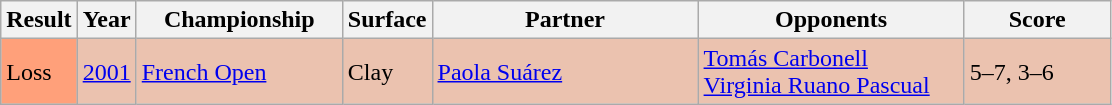<table class="sortable wikitable">
<tr>
<th style="width:40px">Result</th>
<th style="width:30px">Year</th>
<th style="width:130px">Championship</th>
<th style="width:50px">Surface</th>
<th style="width:170px">Partner</th>
<th style="width:170px">Opponents</th>
<th style="width:90px"  class="unsortable">Score</th>
</tr>
<tr style="background:#ebc2af;">
<td style="background:#ffa07a;">Loss</td>
<td><a href='#'>2001</a></td>
<td><a href='#'>French Open</a></td>
<td>Clay</td>
<td> <a href='#'>Paola Suárez</a></td>
<td> <a href='#'>Tomás Carbonell</a><br> <a href='#'>Virginia Ruano Pascual</a></td>
<td>5–7, 3–6</td>
</tr>
</table>
